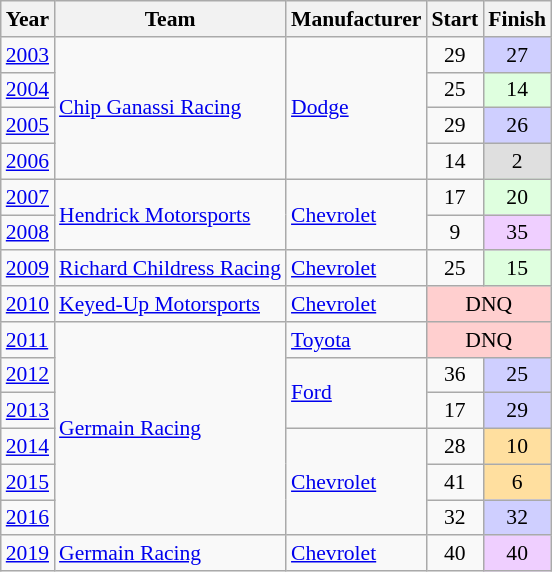<table class="wikitable" style="font-size: 90%;">
<tr>
<th>Year</th>
<th>Team</th>
<th>Manufacturer</th>
<th>Start</th>
<th>Finish</th>
</tr>
<tr>
<td><a href='#'>2003</a></td>
<td rowspan=4><a href='#'>Chip Ganassi Racing</a></td>
<td rowspan=4><a href='#'>Dodge</a></td>
<td align=center>29</td>
<td align=center style="background:#CFCFFF;">27</td>
</tr>
<tr>
<td><a href='#'>2004</a></td>
<td align=center>25</td>
<td align=center style="background:#DFFFDF;">14</td>
</tr>
<tr>
<td><a href='#'>2005</a></td>
<td align=center>29</td>
<td align=center style="background:#CFCFFF;">26</td>
</tr>
<tr>
<td><a href='#'>2006</a></td>
<td align=center>14</td>
<td align=center style="background:#DFDFDF;">2</td>
</tr>
<tr>
<td><a href='#'>2007</a></td>
<td rowspan=2><a href='#'>Hendrick Motorsports</a></td>
<td rowspan=2><a href='#'>Chevrolet</a></td>
<td align=center>17</td>
<td align=center style="background:#DFFFDF;">20</td>
</tr>
<tr>
<td><a href='#'>2008</a></td>
<td align=center>9</td>
<td align=center style="background:#EFCFFF;">35</td>
</tr>
<tr>
<td><a href='#'>2009</a></td>
<td><a href='#'>Richard Childress Racing</a></td>
<td><a href='#'>Chevrolet</a></td>
<td align=center>25</td>
<td align=center style="background:#DFFFDF;">15</td>
</tr>
<tr>
<td><a href='#'>2010</a></td>
<td><a href='#'>Keyed-Up Motorsports</a></td>
<td><a href='#'>Chevrolet</a></td>
<td align=center colspan=2 style="background:#FFCFCF;">DNQ</td>
</tr>
<tr>
<td><a href='#'>2011</a></td>
<td rowspan=6><a href='#'>Germain Racing</a></td>
<td><a href='#'>Toyota</a></td>
<td align=center colspan=2 style="background:#FFCFCF;">DNQ</td>
</tr>
<tr>
<td><a href='#'>2012</a></td>
<td rowspan=2><a href='#'>Ford</a></td>
<td align=center>36</td>
<td align=center style="background:#CFCFFF;">25</td>
</tr>
<tr>
<td><a href='#'>2013</a></td>
<td align=center>17</td>
<td align=center style="background:#CFCFFF;">29</td>
</tr>
<tr>
<td><a href='#'>2014</a></td>
<td rowspan=3><a href='#'>Chevrolet</a></td>
<td align=center>28</td>
<td align=center style="background:#FFDF9F;">10</td>
</tr>
<tr>
<td><a href='#'>2015</a></td>
<td align=center>41</td>
<td align=center style="background:#FFDF9F;">6</td>
</tr>
<tr>
<td><a href='#'>2016</a></td>
<td align=center>32</td>
<td align=center style="background:#CFCFFF;">32</td>
</tr>
<tr>
<td><a href='#'>2019</a></td>
<td><a href='#'>Germain Racing</a></td>
<td><a href='#'>Chevrolet</a></td>
<td align=center>40</td>
<td align=center style="background:#EFCFFF;">40</td>
</tr>
</table>
